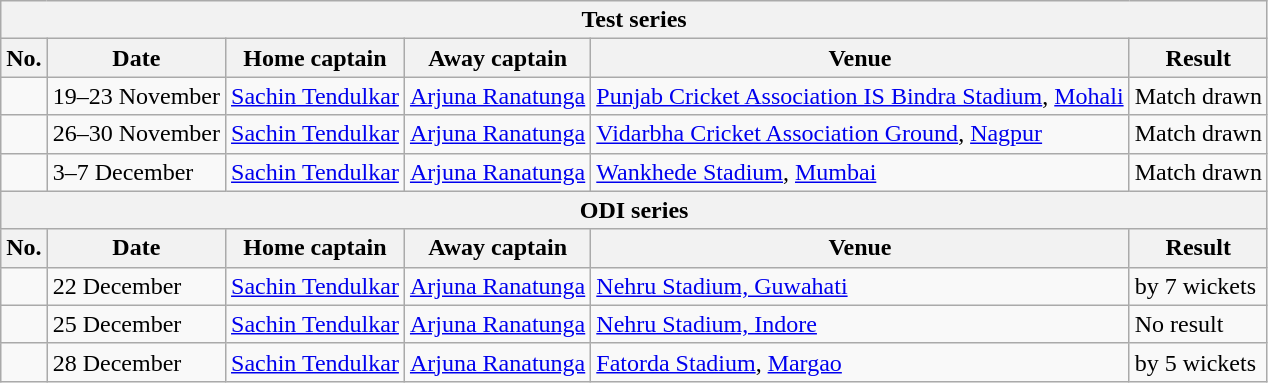<table class="wikitable">
<tr>
<th colspan="9">Test series</th>
</tr>
<tr>
<th>No.</th>
<th>Date</th>
<th>Home captain</th>
<th>Away captain</th>
<th>Venue</th>
<th>Result</th>
</tr>
<tr>
<td></td>
<td>19–23 November</td>
<td><a href='#'>Sachin Tendulkar</a></td>
<td><a href='#'>Arjuna Ranatunga</a></td>
<td><a href='#'>Punjab Cricket Association IS Bindra Stadium</a>, <a href='#'>Mohali</a></td>
<td>Match drawn</td>
</tr>
<tr>
<td></td>
<td>26–30 November</td>
<td><a href='#'>Sachin Tendulkar</a></td>
<td><a href='#'>Arjuna Ranatunga</a></td>
<td><a href='#'>Vidarbha Cricket Association Ground</a>, <a href='#'>Nagpur</a></td>
<td>Match drawn</td>
</tr>
<tr>
<td></td>
<td>3–7 December</td>
<td><a href='#'>Sachin Tendulkar</a></td>
<td><a href='#'>Arjuna Ranatunga</a></td>
<td><a href='#'>Wankhede Stadium</a>, <a href='#'>Mumbai</a></td>
<td>Match drawn</td>
</tr>
<tr>
<th colspan="9">ODI series</th>
</tr>
<tr>
<th>No.</th>
<th>Date</th>
<th>Home captain</th>
<th>Away captain</th>
<th>Venue</th>
<th>Result</th>
</tr>
<tr>
<td></td>
<td>22 December</td>
<td><a href='#'>Sachin Tendulkar</a></td>
<td><a href='#'>Arjuna Ranatunga</a></td>
<td><a href='#'>Nehru Stadium, Guwahati</a></td>
<td> by 7 wickets</td>
</tr>
<tr>
<td></td>
<td>25 December</td>
<td><a href='#'>Sachin Tendulkar</a></td>
<td><a href='#'>Arjuna Ranatunga</a></td>
<td><a href='#'>Nehru Stadium, Indore</a></td>
<td>No result</td>
</tr>
<tr>
<td></td>
<td>28 December</td>
<td><a href='#'>Sachin Tendulkar</a></td>
<td><a href='#'>Arjuna Ranatunga</a></td>
<td><a href='#'>Fatorda Stadium</a>, <a href='#'>Margao</a></td>
<td> by 5 wickets</td>
</tr>
</table>
